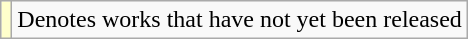<table class="wikitable">
<tr>
<td style="background:#FFFFCC;"></td>
<td>Denotes works that have not yet been released</td>
</tr>
</table>
